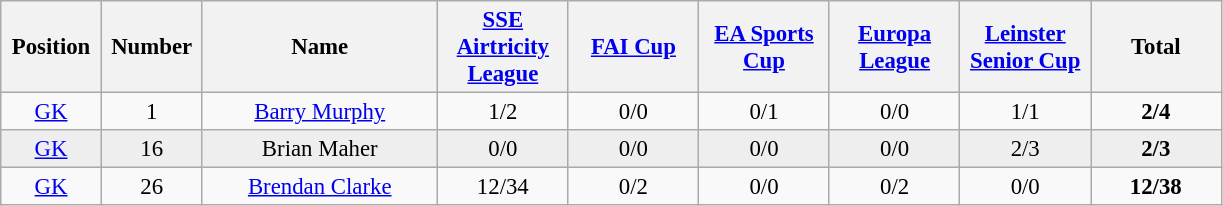<table class="wikitable" style="font-size: 95%; text-align: center;">
<tr>
<th width=60>Position</th>
<th width=60>Number</th>
<th width=150>Name</th>
<th width=80><a href='#'>SSE Airtricity League</a></th>
<th width=80><a href='#'>FAI Cup</a></th>
<th width=80><a href='#'>EA Sports Cup</a></th>
<th width=80><a href='#'>Europa League</a></th>
<th width=80><a href='#'>Leinster Senior Cup</a></th>
<th width=80>Total</th>
</tr>
<tr>
<td><a href='#'>GK</a></td>
<td>1</td>
<td><a href='#'>Barry Murphy</a></td>
<td>1/2</td>
<td>0/0</td>
<td>0/1</td>
<td>0/0</td>
<td>1/1</td>
<td><strong>2/4</strong></td>
</tr>
<tr style="background:#eee;">
<td><a href='#'>GK</a></td>
<td>16</td>
<td>Brian Maher</td>
<td>0/0</td>
<td>0/0</td>
<td>0/0</td>
<td>0/0</td>
<td>2/3</td>
<td><strong>2/3</strong></td>
</tr>
<tr>
<td><a href='#'>GK</a></td>
<td>26</td>
<td><a href='#'>Brendan Clarke</a></td>
<td>12/34</td>
<td>0/2</td>
<td>0/0</td>
<td>0/2</td>
<td>0/0</td>
<td><strong>12/38</strong></td>
</tr>
</table>
